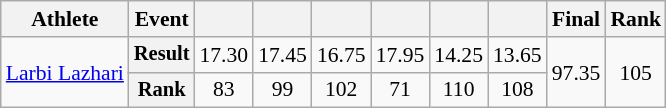<table class="wikitable" style="font-size:90%;">
<tr>
<th>Athlete</th>
<th>Event</th>
<th></th>
<th></th>
<th></th>
<th></th>
<th></th>
<th></th>
<th>Final</th>
<th>Rank</th>
</tr>
<tr align=center>
<td rowspan="2" style="text-align:left;"><a href='#'>Larbi Lazhari</a></td>
<th style="font-size:95%">Result</th>
<td>17.30</td>
<td>17.45</td>
<td>16.75</td>
<td>17.95</td>
<td>14.25</td>
<td>13.65</td>
<td rowspan=2>97.35</td>
<td rowspan=2>105</td>
</tr>
<tr align=center>
<th style="font-size:95%">Rank</th>
<td>83</td>
<td>99</td>
<td>102</td>
<td>71</td>
<td>110</td>
<td>108</td>
</tr>
</table>
